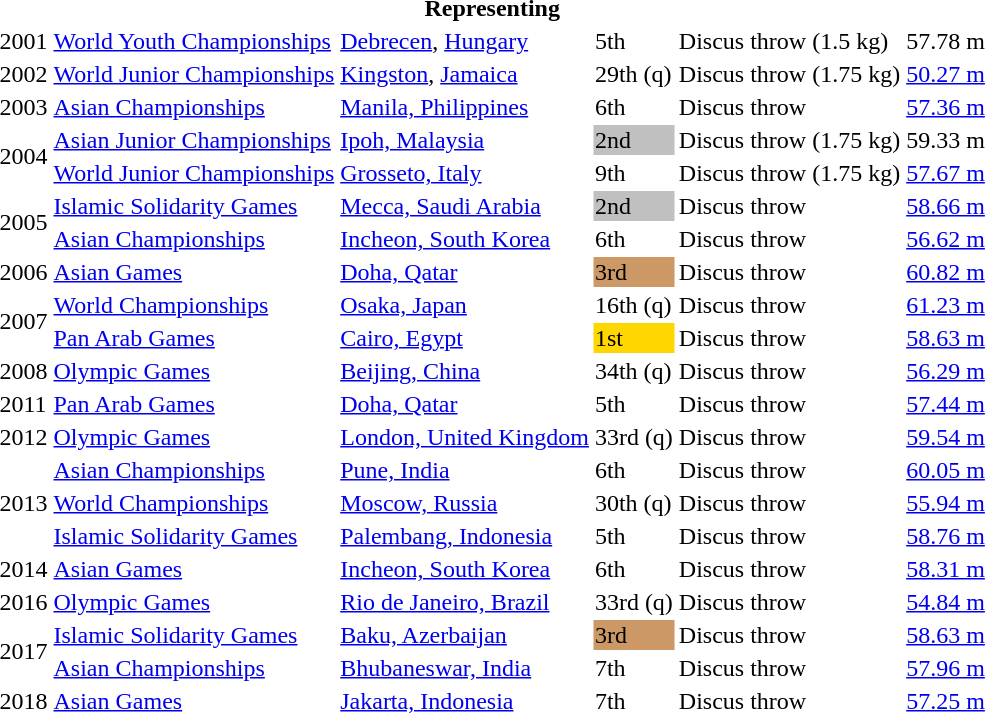<table>
<tr>
<th colspan="6">Representing </th>
</tr>
<tr>
<td>2001</td>
<td><a href='#'>World Youth Championships</a></td>
<td><a href='#'>Debrecen</a>, <a href='#'>Hungary</a></td>
<td>5th</td>
<td>Discus throw (1.5 kg)</td>
<td>57.78 m</td>
</tr>
<tr>
<td>2002</td>
<td><a href='#'>World Junior Championships</a></td>
<td><a href='#'>Kingston</a>, <a href='#'>Jamaica</a></td>
<td>29th (q)</td>
<td>Discus throw (1.75 kg)</td>
<td><a href='#'>50.27 m</a></td>
</tr>
<tr>
<td>2003</td>
<td><a href='#'>Asian Championships</a></td>
<td><a href='#'>Manila, Philippines</a></td>
<td>6th</td>
<td>Discus throw</td>
<td><a href='#'>57.36 m</a></td>
</tr>
<tr>
<td rowspan=2>2004</td>
<td><a href='#'>Asian Junior Championships</a></td>
<td><a href='#'>Ipoh, Malaysia</a></td>
<td bgcolor=silver>2nd</td>
<td>Discus throw (1.75 kg)</td>
<td>59.33 m</td>
</tr>
<tr>
<td><a href='#'>World Junior Championships</a></td>
<td><a href='#'>Grosseto, Italy</a></td>
<td>9th</td>
<td>Discus throw (1.75 kg)</td>
<td><a href='#'>57.67 m</a></td>
</tr>
<tr>
<td rowspan=2>2005</td>
<td><a href='#'>Islamic Solidarity Games</a></td>
<td><a href='#'>Mecca, Saudi Arabia</a></td>
<td bgcolor="silver">2nd</td>
<td>Discus throw</td>
<td><a href='#'>58.66 m</a></td>
</tr>
<tr>
<td><a href='#'>Asian Championships</a></td>
<td><a href='#'>Incheon, South Korea</a></td>
<td>6th</td>
<td>Discus throw</td>
<td><a href='#'>56.62 m</a></td>
</tr>
<tr>
<td>2006</td>
<td><a href='#'>Asian Games</a></td>
<td><a href='#'>Doha, Qatar</a></td>
<td bgcolor="cc9966">3rd</td>
<td>Discus throw</td>
<td><a href='#'>60.82 m</a></td>
</tr>
<tr>
<td rowspan=2>2007</td>
<td><a href='#'>World Championships</a></td>
<td><a href='#'>Osaka, Japan</a></td>
<td>16th (q)</td>
<td>Discus throw</td>
<td><a href='#'>61.23 m</a></td>
</tr>
<tr>
<td><a href='#'>Pan Arab Games</a></td>
<td><a href='#'>Cairo, Egypt</a></td>
<td bgcolor="gold">1st</td>
<td>Discus throw</td>
<td><a href='#'>58.63 m</a></td>
</tr>
<tr>
<td>2008</td>
<td><a href='#'>Olympic Games</a></td>
<td><a href='#'>Beijing, China</a></td>
<td>34th (q)</td>
<td>Discus throw</td>
<td><a href='#'>56.29 m</a></td>
</tr>
<tr>
<td>2011</td>
<td><a href='#'>Pan Arab Games</a></td>
<td><a href='#'>Doha, Qatar</a></td>
<td>5th</td>
<td>Discus throw</td>
<td><a href='#'>57.44 m</a></td>
</tr>
<tr>
<td>2012</td>
<td><a href='#'>Olympic Games</a></td>
<td><a href='#'>London, United Kingdom</a></td>
<td>33rd (q)</td>
<td>Discus throw</td>
<td><a href='#'>59.54 m</a></td>
</tr>
<tr>
<td rowspan=3>2013</td>
<td><a href='#'>Asian Championships</a></td>
<td><a href='#'>Pune, India</a></td>
<td>6th</td>
<td>Discus throw</td>
<td><a href='#'>60.05 m</a></td>
</tr>
<tr>
<td><a href='#'>World Championships</a></td>
<td><a href='#'>Moscow, Russia</a></td>
<td>30th (q)</td>
<td>Discus throw</td>
<td><a href='#'>55.94 m</a></td>
</tr>
<tr>
<td><a href='#'>Islamic Solidarity Games</a></td>
<td><a href='#'>Palembang, Indonesia</a></td>
<td>5th</td>
<td>Discus throw</td>
<td><a href='#'>58.76 m</a></td>
</tr>
<tr>
<td>2014</td>
<td><a href='#'>Asian Games</a></td>
<td><a href='#'>Incheon, South Korea</a></td>
<td>6th</td>
<td>Discus throw</td>
<td><a href='#'>58.31 m</a></td>
</tr>
<tr>
<td>2016</td>
<td><a href='#'>Olympic Games</a></td>
<td><a href='#'>Rio de Janeiro, Brazil</a></td>
<td>33rd (q)</td>
<td>Discus throw</td>
<td><a href='#'>54.84 m</a></td>
</tr>
<tr>
<td rowspan=2>2017</td>
<td><a href='#'>Islamic Solidarity Games</a></td>
<td><a href='#'>Baku, Azerbaijan</a></td>
<td bgcolor=cc9966>3rd</td>
<td>Discus throw</td>
<td><a href='#'>58.63 m</a></td>
</tr>
<tr>
<td><a href='#'>Asian Championships</a></td>
<td><a href='#'>Bhubaneswar, India</a></td>
<td>7th</td>
<td>Discus throw</td>
<td><a href='#'>57.96 m</a></td>
</tr>
<tr>
<td>2018</td>
<td><a href='#'>Asian Games</a></td>
<td><a href='#'>Jakarta, Indonesia</a></td>
<td>7th</td>
<td>Discus throw</td>
<td><a href='#'>57.25 m</a></td>
</tr>
</table>
